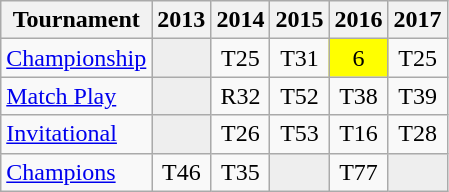<table class="wikitable" style="text-align:center;">
<tr>
<th>Tournament</th>
<th>2013</th>
<th>2014</th>
<th>2015</th>
<th>2016</th>
<th>2017</th>
</tr>
<tr>
<td align="left"><a href='#'>Championship</a></td>
<td style="background:#eeeeee;"></td>
<td>T25</td>
<td>T31</td>
<td style="background:yellow;">6</td>
<td>T25</td>
</tr>
<tr>
<td align="left"><a href='#'>Match Play</a></td>
<td style="background:#eeeeee;"></td>
<td>R32</td>
<td>T52</td>
<td>T38</td>
<td>T39</td>
</tr>
<tr>
<td align="left"><a href='#'>Invitational</a></td>
<td style="background:#eeeeee;"></td>
<td>T26</td>
<td>T53</td>
<td>T16</td>
<td>T28</td>
</tr>
<tr>
<td align="left"><a href='#'>Champions</a></td>
<td>T46</td>
<td>T35</td>
<td style="background:#eeeeee;"></td>
<td>T77</td>
<td style="background:#eeeeee;"></td>
</tr>
</table>
